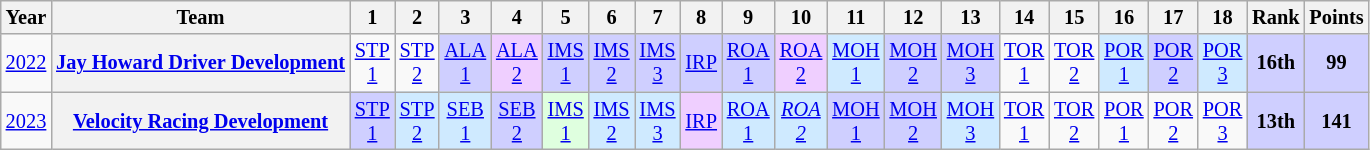<table class="wikitable" style="text-align:center; font-size:85%">
<tr>
<th>Year</th>
<th>Team</th>
<th>1</th>
<th>2</th>
<th>3</th>
<th>4</th>
<th>5</th>
<th>6</th>
<th>7</th>
<th>8</th>
<th>9</th>
<th>10</th>
<th>11</th>
<th>12</th>
<th>13</th>
<th>14</th>
<th>15</th>
<th>16</th>
<th>17</th>
<th>18</th>
<th>Rank</th>
<th>Points</th>
</tr>
<tr>
<td><a href='#'>2022</a></td>
<th nowrap><a href='#'>Jay Howard Driver Development</a></th>
<td><a href='#'>STP<br>1</a></td>
<td><a href='#'>STP<br>2</a></td>
<td style="background:#CFCFFF;"><a href='#'>ALA<br>1</a><br></td>
<td style="background:#EFCFFF;"><a href='#'>ALA<br>2</a><br></td>
<td style="background:#CFCFFF;"><a href='#'>IMS<br>1</a><br></td>
<td style="background:#CFCFFF;"><a href='#'>IMS<br>2</a><br></td>
<td style="background:#CFCFFF;"><a href='#'>IMS<br>3</a><br></td>
<td style="background:#CFCFFF;"><a href='#'>IRP</a><br></td>
<td style="background:#CFCFFF;"><a href='#'>ROA<br>1</a><br></td>
<td style="background:#EFCFFF;"><a href='#'>ROA<br>2</a><br></td>
<td style="background:#CFEAFF;"><a href='#'>MOH<br>1</a><br></td>
<td style="background:#CFCFFF;"><a href='#'>MOH<br>2</a><br></td>
<td style="background:#CFCFFF;"><a href='#'>MOH<br>3</a><br></td>
<td><a href='#'>TOR<br>1</a></td>
<td><a href='#'>TOR<br>2</a></td>
<td style="background:#CFEAFF;"><a href='#'>POR<br>1</a><br></td>
<td style="background:#CFCFFF;"><a href='#'>POR<br>2</a><br></td>
<td style="background:#CFEAFF;"><a href='#'>POR<br>3</a><br></td>
<th style="background:#CFCFFF;">16th</th>
<th style="background:#CFCFFF;">99</th>
</tr>
<tr>
<td><a href='#'>2023</a></td>
<th nowrap><a href='#'>Velocity Racing Development</a></th>
<td style="background:#CFCFFF;"><a href='#'>STP<br>1</a><br></td>
<td style="background:#CFEAFF;"><a href='#'>STP<br>2</a><br></td>
<td style="background:#CFEAFF;"><a href='#'>SEB<br>1</a><br></td>
<td style="background:#CFCFFF;"><a href='#'>SEB<br>2</a><br></td>
<td style="background:#DFFFDF;"><a href='#'>IMS<br>1</a><br></td>
<td style="background:#CFEAFF;"><a href='#'>IMS<br>2</a><br></td>
<td style="background:#CFEAFF;"><a href='#'>IMS<br>3</a><br></td>
<td style="background:#EFCFFF;"><a href='#'>IRP</a><br></td>
<td style="background:#CFEAFF;"><a href='#'>ROA<br>1</a><br></td>
<td style="background:#CFEAFF;"><em><a href='#'>ROA<br>2</a></em><br></td>
<td style="background:#CFCFFF;"><a href='#'>MOH<br>1</a><br></td>
<td style="background:#CFCFFF;"><a href='#'>MOH<br>2</a><br></td>
<td style="background:#CFEAFF;"><a href='#'>MOH<br>3</a><br></td>
<td><a href='#'>TOR<br>1</a></td>
<td><a href='#'>TOR<br>2</a></td>
<td><a href='#'>POR<br>1</a></td>
<td><a href='#'>POR<br>2</a></td>
<td><a href='#'>POR<br>3</a></td>
<th style="background:#CFCFFF;">13th</th>
<th style="background:#CFCFFF;">141</th>
</tr>
</table>
